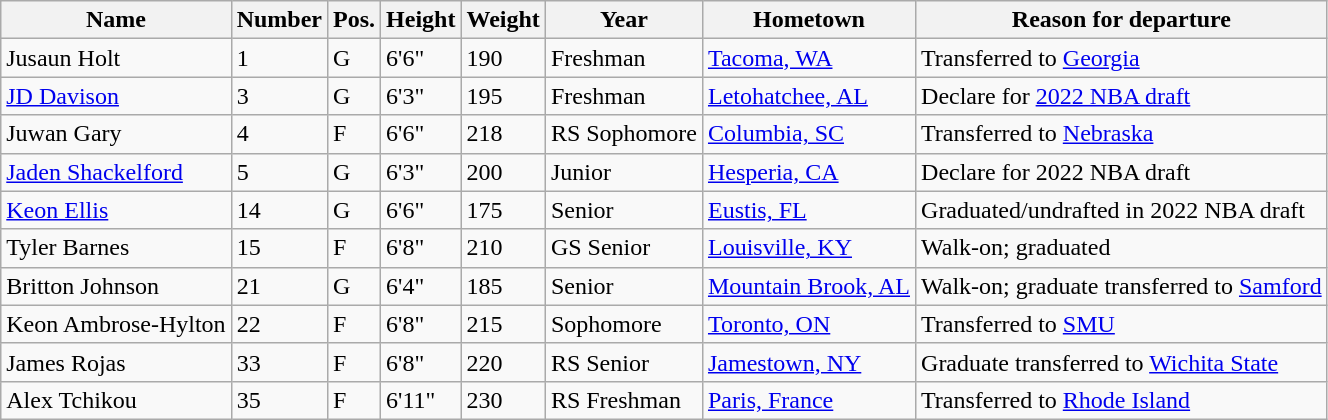<table class="wikitable sortable" border="1">
<tr>
<th>Name</th>
<th>Number</th>
<th>Pos.</th>
<th>Height</th>
<th>Weight</th>
<th>Year</th>
<th>Hometown</th>
<th class="unsortable">Reason for departure</th>
</tr>
<tr>
<td>Jusaun Holt</td>
<td>1</td>
<td>G</td>
<td>6'6"</td>
<td>190</td>
<td>Freshman</td>
<td><a href='#'>Tacoma, WA</a></td>
<td>Transferred to <a href='#'>Georgia</a></td>
</tr>
<tr>
<td><a href='#'>JD Davison</a></td>
<td>3</td>
<td>G</td>
<td>6'3"</td>
<td>195</td>
<td>Freshman</td>
<td><a href='#'>Letohatchee, AL</a></td>
<td>Declare for <a href='#'>2022 NBA draft</a></td>
</tr>
<tr>
<td>Juwan Gary</td>
<td>4</td>
<td>F</td>
<td>6'6"</td>
<td>218</td>
<td>RS Sophomore</td>
<td><a href='#'>Columbia, SC</a></td>
<td>Transferred to <a href='#'>Nebraska</a></td>
</tr>
<tr>
<td><a href='#'>Jaden Shackelford</a></td>
<td>5</td>
<td>G</td>
<td>6'3"</td>
<td>200</td>
<td>Junior</td>
<td><a href='#'>Hesperia, CA</a></td>
<td>Declare for 2022 NBA draft</td>
</tr>
<tr>
<td><a href='#'>Keon Ellis</a></td>
<td>14</td>
<td>G</td>
<td>6'6"</td>
<td>175</td>
<td>Senior</td>
<td><a href='#'>Eustis, FL</a></td>
<td>Graduated/undrafted in 2022 NBA draft</td>
</tr>
<tr>
<td>Tyler Barnes</td>
<td>15</td>
<td>F</td>
<td>6'8"</td>
<td>210</td>
<td>GS Senior</td>
<td><a href='#'>Louisville, KY</a></td>
<td>Walk-on; graduated</td>
</tr>
<tr>
<td>Britton Johnson</td>
<td>21</td>
<td>G</td>
<td>6'4"</td>
<td>185</td>
<td>Senior</td>
<td><a href='#'>Mountain Brook, AL</a></td>
<td>Walk-on; graduate transferred to <a href='#'>Samford</a></td>
</tr>
<tr>
<td>Keon Ambrose-Hylton</td>
<td>22</td>
<td>F</td>
<td>6'8"</td>
<td>215</td>
<td>Sophomore</td>
<td><a href='#'>Toronto, ON</a></td>
<td>Transferred to <a href='#'>SMU</a></td>
</tr>
<tr>
<td>James Rojas</td>
<td>33</td>
<td>F</td>
<td>6'8"</td>
<td>220</td>
<td>RS Senior</td>
<td><a href='#'>Jamestown, NY</a></td>
<td>Graduate transferred to <a href='#'>Wichita State</a></td>
</tr>
<tr>
<td>Alex Tchikou</td>
<td>35</td>
<td>F</td>
<td>6'11"</td>
<td>230</td>
<td>RS Freshman</td>
<td><a href='#'>Paris, France</a></td>
<td>Transferred to <a href='#'>Rhode Island</a></td>
</tr>
</table>
